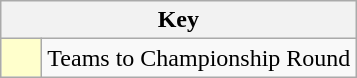<table class="wikitable" style="text-align: center;">
<tr>
<th colspan=2>Key</th>
</tr>
<tr>
<td style="background:#ffffcc; width:20px;"></td>
<td align=left>Teams to Championship Round</td>
</tr>
</table>
